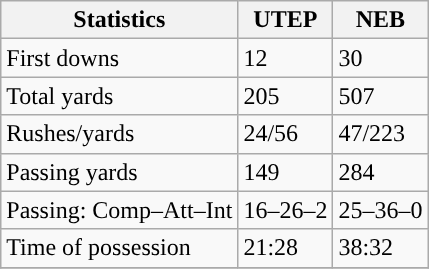<table class="wikitable" style="float: left;">
<tr>
<th>Statistics</th>
<th>UTEP</th>
<th>NEB</th>
</tr>
<tr>
<td>First downs</td>
<td>12</td>
<td>30</td>
</tr>
<tr>
<td>Total yards</td>
<td>205</td>
<td>507</td>
</tr>
<tr>
<td>Rushes/yards</td>
<td>24/56</td>
<td>47/223</td>
</tr>
<tr>
<td>Passing yards</td>
<td>149</td>
<td>284</td>
</tr>
<tr>
<td>Passing: Comp–Att–Int</td>
<td>16–26–2</td>
<td>25–36–0</td>
</tr>
<tr>
<td>Time of possession</td>
<td>21:28</td>
<td>38:32</td>
</tr>
<tr>
</tr>
</table>
